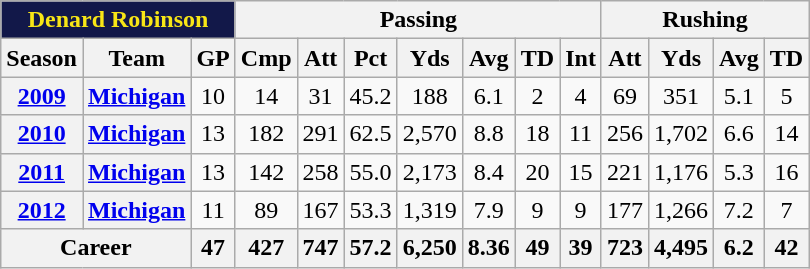<table class="wikitable" style="text-align: center;">
<tr>
<th style="background:#121849; color:#f8e616;" colspan="3">Denard Robinson</th>
<th colspan="7">Passing</th>
<th colspan="4">Rushing</th>
</tr>
<tr>
<th>Season</th>
<th>Team</th>
<th>GP</th>
<th>Cmp</th>
<th>Att</th>
<th>Pct</th>
<th>Yds</th>
<th>Avg</th>
<th>TD</th>
<th>Int</th>
<th>Att</th>
<th>Yds</th>
<th>Avg</th>
<th>TD</th>
</tr>
<tr>
<th><a href='#'>2009</a></th>
<th><a href='#'>Michigan</a></th>
<td>10</td>
<td>14</td>
<td>31</td>
<td>45.2</td>
<td>188</td>
<td>6.1</td>
<td>2</td>
<td>4</td>
<td>69</td>
<td>351</td>
<td>5.1</td>
<td>5</td>
</tr>
<tr>
<th><a href='#'>2010</a></th>
<th><a href='#'>Michigan</a></th>
<td>13</td>
<td>182</td>
<td>291</td>
<td>62.5</td>
<td>2,570</td>
<td>8.8</td>
<td>18</td>
<td>11</td>
<td>256</td>
<td>1,702</td>
<td>6.6</td>
<td>14</td>
</tr>
<tr>
<th><a href='#'>2011</a></th>
<th><a href='#'>Michigan</a></th>
<td>13</td>
<td>142</td>
<td>258</td>
<td>55.0</td>
<td>2,173</td>
<td>8.4</td>
<td>20</td>
<td>15</td>
<td>221</td>
<td>1,176</td>
<td>5.3</td>
<td>16</td>
</tr>
<tr>
<th><a href='#'>2012</a></th>
<th><a href='#'>Michigan</a></th>
<td>11</td>
<td>89</td>
<td>167</td>
<td>53.3</td>
<td>1,319</td>
<td>7.9</td>
<td>9</td>
<td>9</td>
<td>177</td>
<td>1,266</td>
<td>7.2</td>
<td>7</td>
</tr>
<tr>
<th colspan="2">Career</th>
<th>47</th>
<th>427</th>
<th>747</th>
<th>57.2</th>
<th>6,250</th>
<th>8.36</th>
<th>49</th>
<th>39</th>
<th>723</th>
<th>4,495</th>
<th>6.2</th>
<th>42</th>
</tr>
</table>
